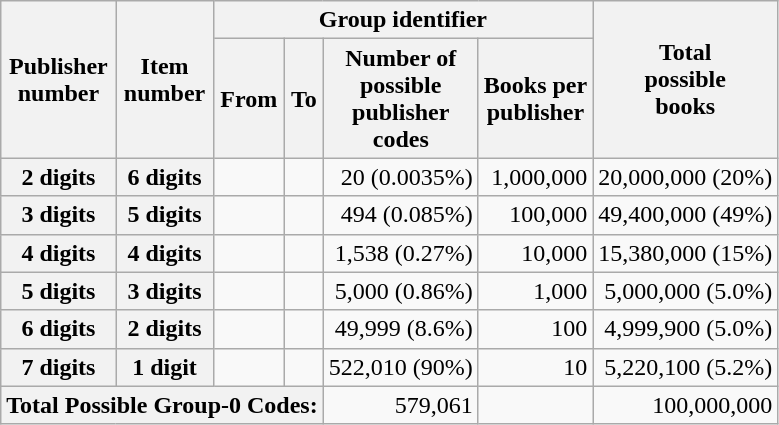<table class=wikitable style="text-align:right">
<tr>
<th rowspan=2>Publisher<br>number</th>
<th rowspan=2>Item<br>number</th>
<th colspan=4>Group identifier</th>
<th rowspan=2>Total<br>possible<br>books</th>
</tr>
<tr>
<th>From</th>
<th>To</th>
<th>Number of<br>possible<br>publisher<br>codes</th>
<th>Books per<br>publisher</th>
</tr>
<tr>
<th>2 digits</th>
<th>6 digits</th>
<td></td>
<td></td>
<td>20 (0.0035%)</td>
<td>1,000,000</td>
<td>20,000,000 (20%)</td>
</tr>
<tr>
<th>3 digits</th>
<th>5 digits</th>
<td></td>
<td></td>
<td>494 (0.085%)</td>
<td>100,000</td>
<td>49,400,000 (49%)</td>
</tr>
<tr>
<th>4 digits</th>
<th>4 digits</th>
<td></td>
<td></td>
<td>1,538 (0.27%)</td>
<td>10,000</td>
<td>15,380,000 (15%)</td>
</tr>
<tr>
<th>5 digits</th>
<th>3 digits</th>
<td></td>
<td></td>
<td>5,000 (0.86%)</td>
<td>1,000</td>
<td>5,000,000 (5.0%)</td>
</tr>
<tr>
<th>6 digits</th>
<th>2 digits</th>
<td></td>
<td></td>
<td>49,999 (8.6%)</td>
<td>100</td>
<td>4,999,900 (5.0%)</td>
</tr>
<tr>
<th>7 digits</th>
<th>1 digit</th>
<td></td>
<td></td>
<td>522,010 (90%)</td>
<td>10</td>
<td>5,220,100 (5.2%)</td>
</tr>
<tr>
<th colspan="4" align="center">Total Possible Group-0 Codes:</th>
<td align="right">579,061</td>
<td></td>
<td align="right">100,000,000</td>
</tr>
</table>
